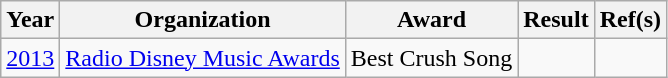<table class="wikitable plainrowheaders">
<tr align=center>
<th scope="col">Year</th>
<th scope="col">Organization</th>
<th scope="col">Award</th>
<th scope="col">Result</th>
<th scope="col">Ref(s)</th>
</tr>
<tr>
<td><a href='#'>2013</a></td>
<td><a href='#'>Radio Disney Music Awards</a></td>
<td>Best Crush Song</td>
<td></td>
<td style="text-align:center;"></td>
</tr>
</table>
